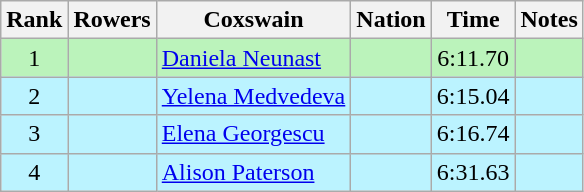<table class="wikitable sortable" style="text-align:center">
<tr>
<th>Rank</th>
<th>Rowers</th>
<th>Coxswain</th>
<th>Nation</th>
<th>Time</th>
<th>Notes</th>
</tr>
<tr bgcolor=bbf3bb>
<td>1</td>
<td align=left data-sort-value="Dördelmann, Sylvia"></td>
<td align=left data-sort-value="Neunast, Daniela"><a href='#'>Daniela Neunast</a></td>
<td align=left></td>
<td>6:11.70</td>
<td></td>
</tr>
<tr bgcolor=bbf3ff>
<td>2</td>
<td align=left data-sort-value="Fil, Svitlana"></td>
<td align=left data-sort-value="Medvedeva, Yelena"><a href='#'>Yelena Medvedeva</a></td>
<td align=left></td>
<td>6:15.04</td>
<td></td>
</tr>
<tr bgcolor=bbf3ff>
<td>3</td>
<td align=left data-sort-value="Neculai, Viorica"></td>
<td align=left data-sort-value="Georgescu, Elena"><a href='#'>Elena Georgescu</a></td>
<td align=left></td>
<td>6:16.74</td>
<td></td>
</tr>
<tr bgcolor=bbf3ff>
<td>4</td>
<td align=left data-sort-value="Freckleton, Fiona"></td>
<td align=left data-sort-value="Paterson, Alison"><a href='#'>Alison Paterson</a></td>
<td align=left></td>
<td>6:31.63</td>
<td></td>
</tr>
</table>
